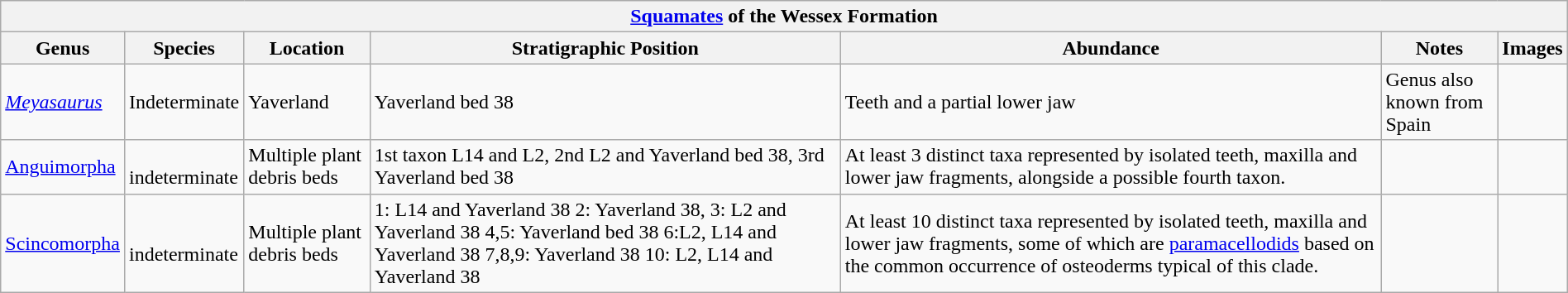<table class="wikitable"  style="margin:auto; width:100%;">
<tr>
<th colspan="7" style="text-align:center;"><strong><a href='#'>Squamates</a> of the Wessex Formation</strong></th>
</tr>
<tr>
<th>Genus</th>
<th>Species</th>
<th>Location</th>
<th>Stratigraphic Position</th>
<th>Abundance</th>
<th>Notes</th>
<th>Images</th>
</tr>
<tr>
<td><em><a href='#'>Meyasaurus</a></em></td>
<td>Indeterminate</td>
<td>Yaverland</td>
<td>Yaverland bed 38</td>
<td>Teeth and a partial lower jaw</td>
<td>Genus also known from Spain</td>
<td></td>
</tr>
<tr>
<td><a href='#'>Anguimorpha</a></td>
<td><br>indeterminate</td>
<td>Multiple plant debris beds</td>
<td>1st taxon L14 and L2, 2nd L2 and Yaverland bed 38, 3rd Yaverland bed 38</td>
<td>At least 3 distinct taxa represented by isolated teeth, maxilla and lower jaw fragments, alongside a possible fourth taxon.</td>
<td></td>
<td></td>
</tr>
<tr>
<td><a href='#'>Scincomorpha</a></td>
<td><br>indeterminate</td>
<td>Multiple plant debris beds</td>
<td>1: L14 and Yaverland 38 2: Yaverland 38, 3: L2 and Yaverland 38 4,5: Yaverland bed 38 6:L2, L14 and Yaverland 38 7,8,9: Yaverland 38 10: L2, L14 and Yaverland 38</td>
<td>At least 10 distinct taxa represented by isolated teeth, maxilla and lower jaw fragments, some of which are <a href='#'>paramacellodids</a> based on the common occurrence of osteoderms typical of this clade.</td>
<td></td>
<td></td>
</tr>
</table>
